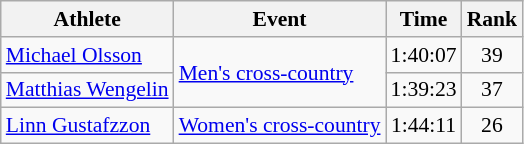<table class="wikitable" style="font-size:90%">
<tr>
<th>Athlete</th>
<th>Event</th>
<th>Time</th>
<th>Rank</th>
</tr>
<tr align=center>
<td align=left><a href='#'>Michael Olsson</a></td>
<td align=left rowspan=2><a href='#'>Men's cross-country</a></td>
<td>1:40:07</td>
<td>39</td>
</tr>
<tr align=center>
<td align=left><a href='#'>Matthias Wengelin</a></td>
<td>1:39:23</td>
<td>37</td>
</tr>
<tr align=center>
<td align=left><a href='#'>Linn Gustafzzon</a></td>
<td align=left><a href='#'>Women's cross-country</a></td>
<td>1:44:11</td>
<td>26</td>
</tr>
</table>
